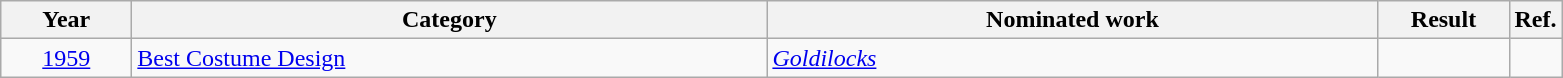<table class=wikitable>
<tr>
<th scope="col" style="width:5em;">Year</th>
<th scope="col" style="width:26em;">Category</th>
<th scope="col" style="width:25em;">Nominated work</th>
<th scope="col" style="width:5em;">Result</th>
<th>Ref.</th>
</tr>
<tr>
<td style="text-align:center;"><a href='#'>1959</a></td>
<td><a href='#'>Best Costume Design</a></td>
<td><em><a href='#'>Goldilocks</a></em></td>
<td></td>
<td style="text-align:center;"></td>
</tr>
</table>
